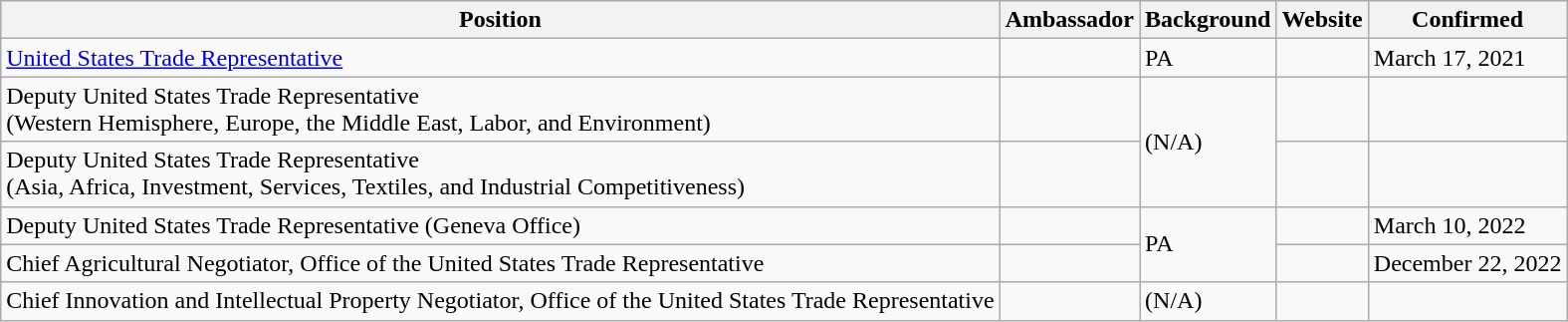<table class="wikitable sortable">
<tr>
<th>Position</th>
<th>Ambassador</th>
<th>Background</th>
<th>Website</th>
<th>Confirmed</th>
</tr>
<tr>
<td><a href='#'>United States Trade Representative</a></td>
<td></td>
<td>PA</td>
<td></td>
<td>March 17, 2021</td>
</tr>
<tr>
<td>Deputy United States Trade Representative<br>(Western Hemisphere, Europe, the Middle East, Labor, and Environment)</td>
<td></td>
<td rowspan="2">(N/A)</td>
<td></td>
<td></td>
</tr>
<tr>
<td>Deputy United States Trade Representative<br>(Asia, Africa, Investment, Services, Textiles, and Industrial Competitiveness)</td>
<td></td>
<td></td>
<td></td>
</tr>
<tr>
<td>Deputy United States Trade Representative (Geneva Office)</td>
<td></td>
<td rowspan="2">PA</td>
<td></td>
<td>March 10, 2022</td>
</tr>
<tr>
<td>Chief Agricultural Negotiator, Office of the United States Trade Representative</td>
<td></td>
<td></td>
<td>December 22, 2022</td>
</tr>
<tr>
<td>Chief Innovation and Intellectual Property Negotiator, Office of the United States Trade Representative</td>
<td></td>
<td>(N/A)</td>
<td></td>
<td></td>
</tr>
</table>
